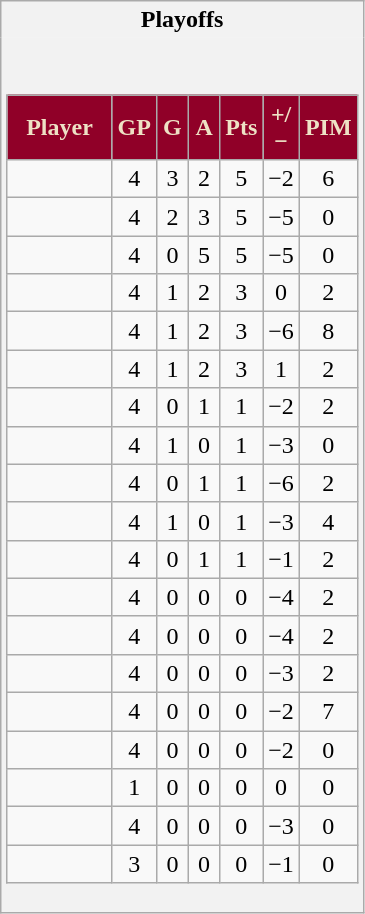<table class="wikitable" style="border: 1px solid #aaa;">
<tr>
<th style="border: 0;">Playoffs</th>
</tr>
<tr>
<td style="background: #f2f2f2; border: 0; text-align: center;"><br><table class="wikitable sortable" width="100%">
<tr align=center>
<th style="background:#900028; color:#EEE1C5" width="40%">Player</th>
<th style="background:#900028; color:#EEE1C5" width="10%">GP</th>
<th style="background:#900028; color:#EEE1C5" width="10%">G</th>
<th style="background:#900028; color:#EEE1C5" width="10%">A</th>
<th style="background:#900028; color:#EEE1C5" width="10%">Pts</th>
<th style="background:#900028; color:#EEE1C5" width="10%">+/−</th>
<th style="background:#900028; color:#EEE1C5" width="10%">PIM</th>
</tr>
<tr align=center>
<td></td>
<td>4</td>
<td>3</td>
<td>2</td>
<td>5</td>
<td>−2</td>
<td>6</td>
</tr>
<tr align=center>
<td></td>
<td>4</td>
<td>2</td>
<td>3</td>
<td>5</td>
<td>−5</td>
<td>0</td>
</tr>
<tr align=center>
<td></td>
<td>4</td>
<td>0</td>
<td>5</td>
<td>5</td>
<td>−5</td>
<td>0</td>
</tr>
<tr align=center>
<td></td>
<td>4</td>
<td>1</td>
<td>2</td>
<td>3</td>
<td>0</td>
<td>2</td>
</tr>
<tr align=center>
<td></td>
<td>4</td>
<td>1</td>
<td>2</td>
<td>3</td>
<td>−6</td>
<td>8</td>
</tr>
<tr align=center>
<td></td>
<td>4</td>
<td>1</td>
<td>2</td>
<td>3</td>
<td>1</td>
<td>2</td>
</tr>
<tr align=center>
<td></td>
<td>4</td>
<td>0</td>
<td>1</td>
<td>1</td>
<td>−2</td>
<td>2</td>
</tr>
<tr align=center>
<td></td>
<td>4</td>
<td>1</td>
<td>0</td>
<td>1</td>
<td>−3</td>
<td>0</td>
</tr>
<tr align=center>
<td></td>
<td>4</td>
<td>0</td>
<td>1</td>
<td>1</td>
<td>−6</td>
<td>2</td>
</tr>
<tr align=center>
<td></td>
<td>4</td>
<td>1</td>
<td>0</td>
<td>1</td>
<td>−3</td>
<td>4</td>
</tr>
<tr align=center>
<td></td>
<td>4</td>
<td>0</td>
<td>1</td>
<td>1</td>
<td>−1</td>
<td>2</td>
</tr>
<tr align=center>
<td></td>
<td>4</td>
<td>0</td>
<td>0</td>
<td>0</td>
<td>−4</td>
<td>2</td>
</tr>
<tr align=center>
<td></td>
<td>4</td>
<td>0</td>
<td>0</td>
<td>0</td>
<td>−4</td>
<td>2</td>
</tr>
<tr align=center>
<td></td>
<td>4</td>
<td>0</td>
<td>0</td>
<td>0</td>
<td>−3</td>
<td>2</td>
</tr>
<tr align=center>
<td></td>
<td>4</td>
<td>0</td>
<td>0</td>
<td>0</td>
<td>−2</td>
<td>7</td>
</tr>
<tr align=center>
<td></td>
<td>4</td>
<td>0</td>
<td>0</td>
<td>0</td>
<td>−2</td>
<td>0</td>
</tr>
<tr align=center>
<td></td>
<td>1</td>
<td>0</td>
<td>0</td>
<td>0</td>
<td>0</td>
<td>0</td>
</tr>
<tr align=center>
<td></td>
<td>4</td>
<td>0</td>
<td>0</td>
<td>0</td>
<td>−3</td>
<td>0</td>
</tr>
<tr align=center>
<td></td>
<td>3</td>
<td>0</td>
<td>0</td>
<td>0</td>
<td>−1</td>
<td>0</td>
</tr>
</table>
</td>
</tr>
</table>
